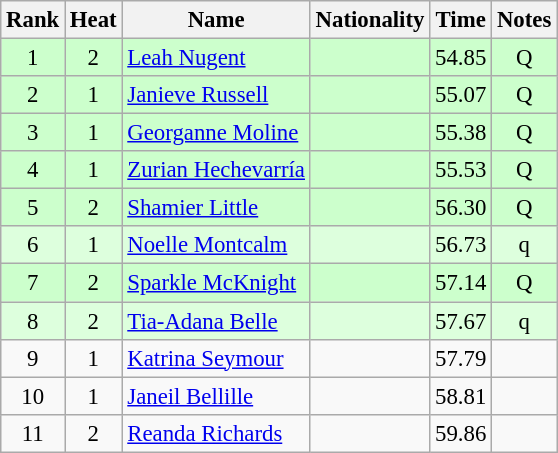<table class="wikitable sortable" style="text-align:center;font-size:95%">
<tr>
<th>Rank</th>
<th>Heat</th>
<th>Name</th>
<th>Nationality</th>
<th>Time</th>
<th>Notes</th>
</tr>
<tr bgcolor=ccffcc>
<td>1</td>
<td>2</td>
<td align=left><a href='#'>Leah Nugent</a></td>
<td align=left></td>
<td>54.85</td>
<td>Q</td>
</tr>
<tr bgcolor=ccffcc>
<td>2</td>
<td>1</td>
<td align=left><a href='#'>Janieve Russell</a></td>
<td align=left></td>
<td>55.07</td>
<td>Q</td>
</tr>
<tr bgcolor=ccffcc>
<td>3</td>
<td>1</td>
<td align=left><a href='#'>Georganne Moline</a></td>
<td align=left></td>
<td>55.38</td>
<td>Q</td>
</tr>
<tr bgcolor=ccffcc>
<td>4</td>
<td>1</td>
<td align=left><a href='#'>Zurian Hechevarría</a></td>
<td align=left></td>
<td>55.53</td>
<td>Q</td>
</tr>
<tr bgcolor=ccffcc>
<td>5</td>
<td>2</td>
<td align=left><a href='#'>Shamier Little</a></td>
<td align=left></td>
<td>56.30</td>
<td>Q</td>
</tr>
<tr bgcolor=ddffdd>
<td>6</td>
<td>1</td>
<td align=left><a href='#'>Noelle Montcalm</a></td>
<td align=left></td>
<td>56.73</td>
<td>q</td>
</tr>
<tr bgcolor=ccffcc>
<td>7</td>
<td>2</td>
<td align=left><a href='#'>Sparkle McKnight</a></td>
<td align=left></td>
<td>57.14</td>
<td>Q</td>
</tr>
<tr bgcolor=ddffdd>
<td>8</td>
<td>2</td>
<td align=left><a href='#'>Tia-Adana Belle</a></td>
<td align=left></td>
<td>57.67</td>
<td>q</td>
</tr>
<tr>
<td>9</td>
<td>1</td>
<td align=left><a href='#'>Katrina Seymour</a></td>
<td align=left></td>
<td>57.79</td>
<td></td>
</tr>
<tr>
<td>10</td>
<td>1</td>
<td align=left><a href='#'>Janeil Bellille</a></td>
<td align=left></td>
<td>58.81</td>
<td></td>
</tr>
<tr>
<td>11</td>
<td>2</td>
<td align=left><a href='#'>Reanda Richards</a></td>
<td align=left></td>
<td>59.86</td>
<td></td>
</tr>
</table>
